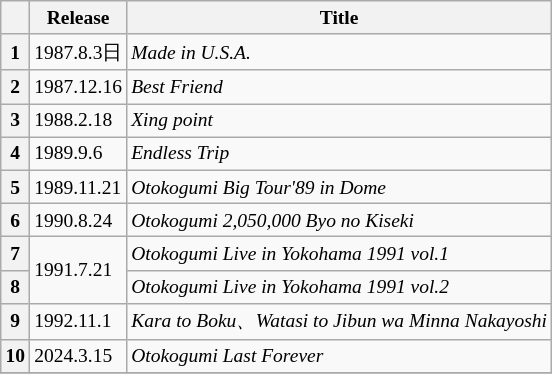<table class="wikitable" style="font-size:small;">
<tr>
<th></th>
<th>Release</th>
<th>Title</th>
</tr>
<tr>
<th>1</th>
<td>1987.8.3日</td>
<td><em>Made in U.S.A.</em></td>
</tr>
<tr>
<th>2</th>
<td>1987.12.16</td>
<td><em>Best Friend</em></td>
</tr>
<tr>
<th>3</th>
<td>1988.2.18</td>
<td><em>Xing point</em></td>
</tr>
<tr>
<th>4</th>
<td>1989.9.6</td>
<td><em>Endless Trip</em></td>
</tr>
<tr>
<th>5</th>
<td>1989.11.21<br></td>
<td><em>Otokogumi Big Tour'89 in Dome</em></td>
</tr>
<tr>
<th>6</th>
<td>1990.8.24</td>
<td><em>Otokogumi 2,050,000 Byo no Kiseki</em></td>
</tr>
<tr>
<th>7</th>
<td rowspan="2">1991.7.21<br></td>
<td><em>Otokogumi Live in Yokohama 1991 vol.1</em></td>
</tr>
<tr>
<th>8</th>
<td><em>Otokogumi Live in Yokohama 1991 vol.2</em></td>
</tr>
<tr>
<th>9</th>
<td>1992.11.1</td>
<td><em>Kara to Boku、Watasi to Jibun wa Minna Nakayoshi</em></td>
</tr>
<tr>
<th>10</th>
<td>2024.3.15</td>
<td><em>Otokogumi Last Forever</em></td>
</tr>
<tr>
</tr>
</table>
